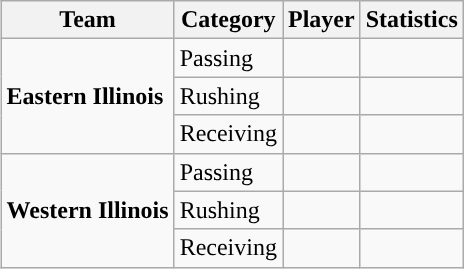<table class="wikitable" style="float: right;">
<tr>
<th>Team</th>
<th>Category</th>
<th>Player</th>
<th>Statistics</th>
</tr>
<tr>
<td rowspan=3><strong>Eastern Illinois</strong></td>
<td>Passing</td>
<td></td>
<td></td>
</tr>
<tr>
<td>Rushing</td>
<td></td>
<td></td>
</tr>
<tr>
<td>Receiving</td>
<td></td>
<td></td>
</tr>
<tr>
<td rowspan=3><strong>Western Illinois</strong></td>
<td>Passing</td>
<td></td>
<td></td>
</tr>
<tr>
<td>Rushing</td>
<td></td>
<td></td>
</tr>
<tr>
<td>Receiving</td>
<td></td>
<td></td>
</tr>
</table>
